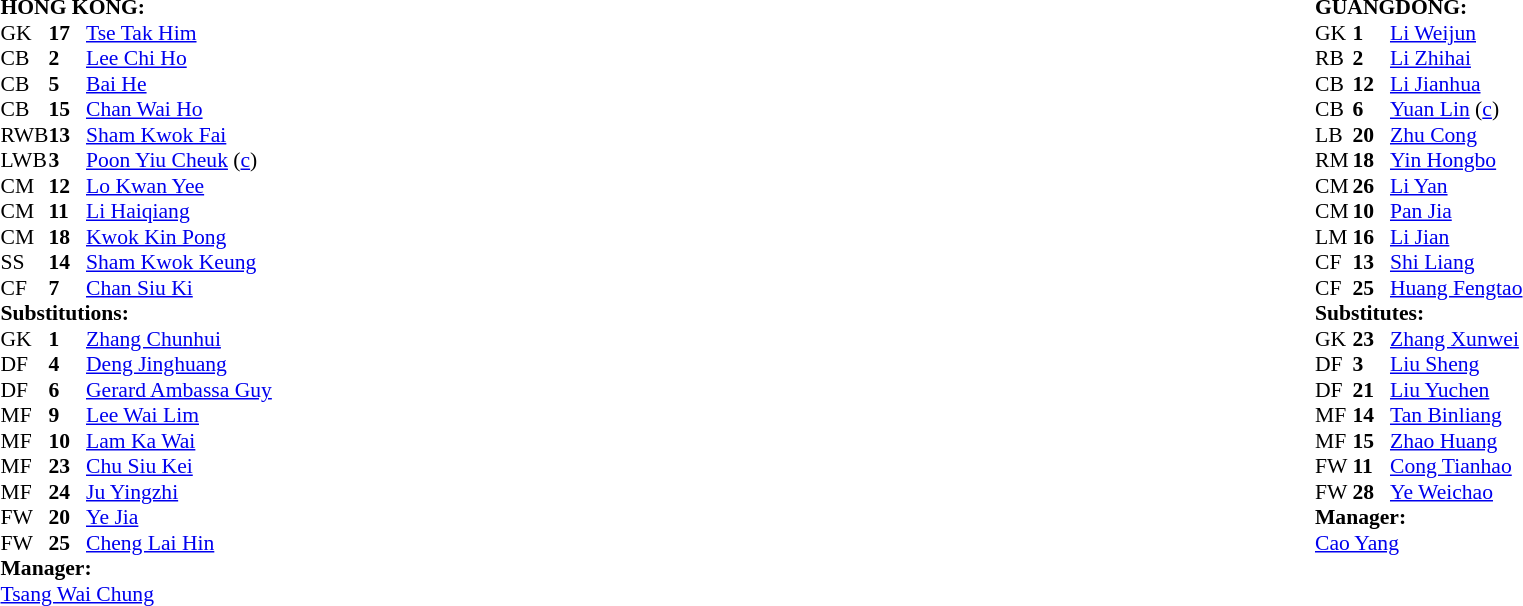<table style="width:100%;">
<tr>
<td style="vertical-align:top; width:50%;"><br><table style="font-size: 90%" cellspacing="0" cellpadding="0">
<tr>
<td colspan=4><strong>HONG KONG:</strong></td>
</tr>
<tr>
<th width=25></th>
<th width=25></th>
</tr>
<tr>
<td>GK</td>
<td><strong>17</strong></td>
<td><a href='#'>Tse Tak Him</a></td>
</tr>
<tr>
<td>CB</td>
<td><strong>2</strong></td>
<td><a href='#'>Lee Chi Ho</a></td>
</tr>
<tr>
<td>CB</td>
<td><strong>5</strong></td>
<td><a href='#'>Bai He</a></td>
</tr>
<tr>
<td>CB</td>
<td><strong>15</strong></td>
<td><a href='#'>Chan Wai Ho</a></td>
</tr>
<tr>
<td>RWB</td>
<td><strong>13</strong></td>
<td><a href='#'>Sham Kwok Fai</a></td>
<td></td>
<td></td>
</tr>
<tr>
<td>LWB</td>
<td><strong>3</strong></td>
<td><a href='#'>Poon Yiu Cheuk</a> (<a href='#'>c</a>)</td>
<td></td>
<td></td>
</tr>
<tr>
<td>CM</td>
<td><strong>12</strong></td>
<td><a href='#'>Lo Kwan Yee</a></td>
<td></td>
</tr>
<tr>
<td>CM</td>
<td><strong>11</strong></td>
<td><a href='#'>Li Haiqiang</a></td>
</tr>
<tr>
<td>CM</td>
<td><strong>18</strong></td>
<td><a href='#'>Kwok Kin Pong</a></td>
<td></td>
<td></td>
</tr>
<tr>
<td>SS</td>
<td><strong>14</strong></td>
<td><a href='#'>Sham Kwok Keung</a></td>
</tr>
<tr>
<td>CF</td>
<td><strong>7</strong></td>
<td><a href='#'>Chan Siu Ki</a></td>
<td></td>
<td></td>
</tr>
<tr>
<td colspan=3><strong>Substitutions:</strong></td>
</tr>
<tr>
<td>GK</td>
<td><strong>1</strong></td>
<td><a href='#'>Zhang Chunhui</a></td>
</tr>
<tr>
<td>DF</td>
<td><strong>4</strong></td>
<td><a href='#'>Deng Jinghuang</a></td>
<td></td>
<td></td>
</tr>
<tr>
<td>DF</td>
<td><strong>6</strong></td>
<td><a href='#'>Gerard Ambassa Guy</a></td>
<td></td>
<td></td>
</tr>
<tr>
<td>MF</td>
<td><strong>9</strong></td>
<td><a href='#'>Lee Wai Lim</a></td>
</tr>
<tr>
<td>MF</td>
<td><strong>10</strong></td>
<td><a href='#'>Lam Ka Wai</a></td>
</tr>
<tr>
<td>MF</td>
<td><strong>23</strong></td>
<td><a href='#'>Chu Siu Kei</a></td>
<td></td>
<td></td>
</tr>
<tr>
<td>MF</td>
<td><strong>24</strong></td>
<td><a href='#'>Ju Yingzhi</a></td>
</tr>
<tr>
<td>FW</td>
<td><strong>20</strong></td>
<td><a href='#'>Ye Jia</a></td>
</tr>
<tr>
<td>FW</td>
<td><strong>25</strong></td>
<td><a href='#'>Cheng Lai Hin</a></td>
<td></td>
<td></td>
</tr>
<tr>
<td colspan=3><strong>Manager:</strong></td>
</tr>
<tr>
<td colspan=4><a href='#'>Tsang Wai Chung</a></td>
</tr>
</table>
</td>
<td valign="top"></td>
<td style="vertical-align:top; width:50%;"><br><table cellspacing="0" cellpadding="0" style="font-size:90%; margin:auto;">
<tr>
<td colspan="4"><strong>GUANGDONG:</strong></td>
</tr>
<tr>
<th width="25"></th>
<th width="25"></th>
</tr>
<tr>
<td>GK</td>
<td><strong>1</strong></td>
<td><a href='#'>Li Weijun</a></td>
</tr>
<tr>
<td>RB</td>
<td><strong>2</strong></td>
<td><a href='#'>Li Zhihai</a></td>
</tr>
<tr>
<td>CB</td>
<td><strong>12</strong></td>
<td><a href='#'>Li Jianhua</a></td>
</tr>
<tr>
<td>CB</td>
<td><strong>6</strong></td>
<td><a href='#'>Yuan Lin</a> (<a href='#'>c</a>)</td>
</tr>
<tr>
<td>LB</td>
<td><strong>20</strong></td>
<td><a href='#'>Zhu Cong</a></td>
</tr>
<tr>
<td>RM</td>
<td><strong>18</strong></td>
<td><a href='#'>Yin Hongbo</a></td>
<td></td>
<td></td>
</tr>
<tr>
<td>CM</td>
<td><strong>26</strong></td>
<td><a href='#'>Li Yan</a></td>
</tr>
<tr>
<td>CM</td>
<td><strong>10</strong></td>
<td><a href='#'>Pan Jia</a></td>
</tr>
<tr>
<td>LM</td>
<td><strong>16</strong></td>
<td><a href='#'>Li Jian</a></td>
<td></td>
<td></td>
</tr>
<tr>
<td>CF</td>
<td><strong>13</strong></td>
<td><a href='#'>Shi Liang</a></td>
<td></td>
<td></td>
</tr>
<tr>
<td>CF</td>
<td><strong>25</strong></td>
<td><a href='#'>Huang Fengtao</a></td>
<td></td>
<td></td>
</tr>
<tr>
<td colspan=4><strong>Substitutes:</strong></td>
</tr>
<tr>
<td>GK</td>
<td><strong>23</strong></td>
<td><a href='#'>Zhang Xunwei</a></td>
</tr>
<tr>
<td>DF</td>
<td><strong>3</strong></td>
<td><a href='#'>Liu Sheng</a></td>
</tr>
<tr>
<td>DF</td>
<td><strong>21</strong></td>
<td><a href='#'>Liu Yuchen</a></td>
<td></td>
<td></td>
</tr>
<tr>
<td>MF</td>
<td><strong>14</strong></td>
<td><a href='#'>Tan Binliang</a></td>
<td></td>
<td></td>
</tr>
<tr>
<td>MF</td>
<td><strong>15</strong></td>
<td><a href='#'>Zhao Huang</a></td>
</tr>
<tr>
<td>FW</td>
<td><strong>11</strong></td>
<td><a href='#'>Cong Tianhao</a></td>
<td></td>
<td></td>
</tr>
<tr>
<td>FW</td>
<td><strong>28</strong></td>
<td><a href='#'>Ye Weichao</a></td>
<td></td>
<td></td>
</tr>
<tr>
<td colspan=4><strong>Manager:</strong></td>
</tr>
<tr>
<td colspan="4"><a href='#'>Cao Yang</a></td>
</tr>
</table>
</td>
</tr>
</table>
